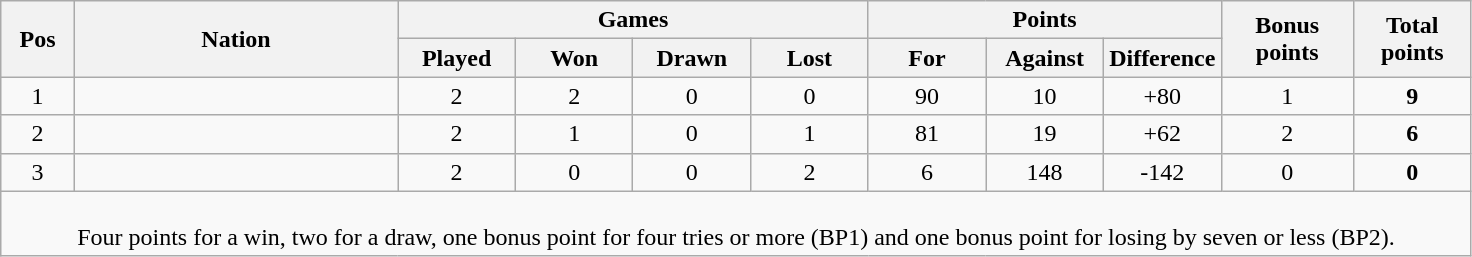<table class="wikitable" style="text-align:center">
<tr>
<th rowspan="2" style="width:5%;">Pos</th>
<th rowspan="2" style="width:22%;">Nation</th>
<th colspan="4" style="width:32%;">Games</th>
<th colspan="3" style="width:32%;">Points</th>
<th rowspan="2" style="width:9%;">Bonus<br>points</th>
<th rowspan="2" style="width:9%;">Total<br>points</th>
</tr>
<tr>
<th style="width:8%;">Played</th>
<th style="width:8%;">Won</th>
<th style="width:8%;">Drawn</th>
<th style="width:8%;">Lost</th>
<th style="width:8%;">For</th>
<th style="width:8%;">Against</th>
<th style="width:8%;">Difference</th>
</tr>
<tr>
<td>1</td>
<td align="left"></td>
<td>2</td>
<td>2</td>
<td>0</td>
<td>0</td>
<td>90</td>
<td>10</td>
<td>+80</td>
<td>1</td>
<td><strong>9</strong></td>
</tr>
<tr>
<td>2</td>
<td align="left"></td>
<td>2</td>
<td>1</td>
<td>0</td>
<td>1</td>
<td>81</td>
<td>19</td>
<td>+62</td>
<td>2</td>
<td><strong>6</strong></td>
</tr>
<tr>
<td>3</td>
<td align="left"></td>
<td>2</td>
<td>0</td>
<td>0</td>
<td>2</td>
<td>6</td>
<td>148</td>
<td>-142</td>
<td>0</td>
<td><strong>0</strong></td>
</tr>
<tr>
<td colspan="100%" style="text-align:center;"><br>Four points for a win, two for a draw, one bonus point for four tries or more (BP1) and one bonus point for losing by seven or less (BP2).</td>
</tr>
</table>
